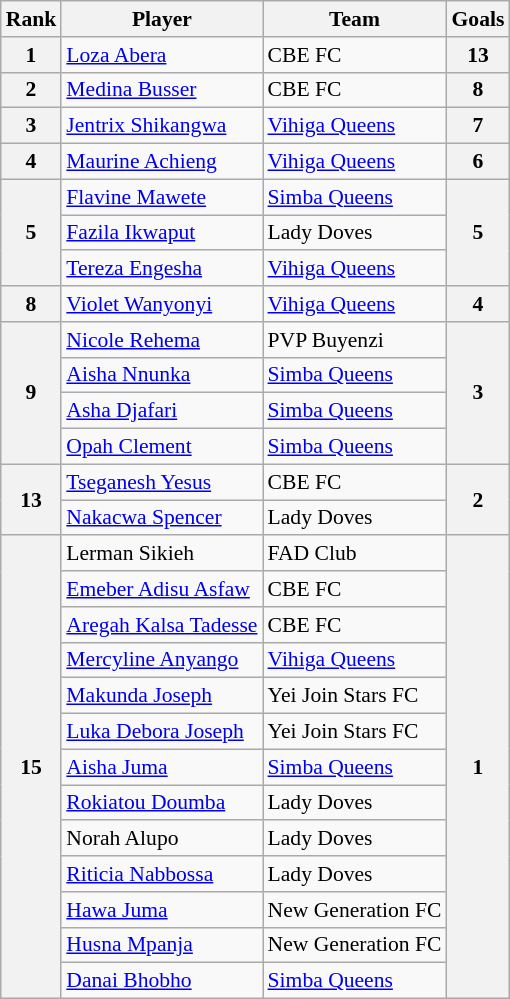<table class="wikitable" style="text-align:center; font-size:90%">
<tr>
<th>Rank</th>
<th>Player</th>
<th>Team</th>
<th>Goals</th>
</tr>
<tr 6>
<th rowspan=1>1</th>
<td align=left> <a href='#'>Loza Abera</a></td>
<td align=left> CBE FC</td>
<th rowspan=1>13</th>
</tr>
<tr>
<th rowspan=1>2</th>
<td align="left"> <a href='#'>Medina Busser</a></td>
<td align="left"> CBE FC</td>
<th rowspan=1>8</th>
</tr>
<tr>
<th rowspan=1>3</th>
<td align=left> <a href='#'>Jentrix Shikangwa</a></td>
<td align=left> <a href='#'>Vihiga Queens</a></td>
<th rowspan=1>7</th>
</tr>
<tr>
<th rowspan=1>4</th>
<td align=left> <a href='#'>Maurine Achieng</a></td>
<td align=left> <a href='#'>Vihiga Queens</a></td>
<th rowspan=1>6</th>
</tr>
<tr>
<th rowspan=3>5</th>
<td align=left> <a href='#'>Flavine Mawete</a></td>
<td align=left> <a href='#'>Simba Queens</a></td>
<th rowspan=3>5</th>
</tr>
<tr>
<td align="left"> <a href='#'>Fazila Ikwaput</a></td>
<td align="left"> Lady Doves</td>
</tr>
<tr>
<td align=left> <a href='#'>Tereza Engesha</a></td>
<td align=left> <a href='#'>Vihiga Queens</a></td>
</tr>
<tr>
<th>8</th>
<td align=left> <a href='#'>Violet Wanyonyi</a></td>
<td align=left> <a href='#'>Vihiga Queens</a></td>
<th>4</th>
</tr>
<tr>
<th rowspan=4>9</th>
<td align=left> <a href='#'>Nicole Rehema<!-- full name: Nicole Rehema Igilima --></a></td>
<td align=left> PVP Buyenzi</td>
<th rowspan=4>3</th>
</tr>
<tr>
<td align=left> <a href='#'>Aisha Nnunka</a></td>
<td align=left> <a href='#'>Simba Queens</a></td>
</tr>
<tr>
<td align=left> <a href='#'>Asha Djafari</a></td>
<td align=left> <a href='#'>Simba Queens</a></td>
</tr>
<tr>
<td align=left> <a href='#'>Opah Clement</a></td>
<td align=left> <a href='#'>Simba Queens</a></td>
</tr>
<tr>
<th rowspan=2>13</th>
<td align=left> <a href='#'>Tseganesh Yesus</a></td>
<td align=left> CBE FC</td>
<th rowspan=2>2</th>
</tr>
<tr>
<td align=left> <a href='#'>Nakacwa Spencer</a></td>
<td align=left> Lady Doves</td>
</tr>
<tr>
<th rowspan=23>15</th>
<td align=left> Lerman Sikieh</td>
<td align=left> FAD Club</td>
<th rowspan=23>1</th>
</tr>
<tr>
<td align=left> <a href='#'>Emeber Adisu Asfaw</a></td>
<td align=left> CBE FC</td>
</tr>
<tr>
<td align=left> <a href='#'>Aregah Kalsa Tadesse</a></td>
<td align=left> CBE FC</td>
</tr>
<tr>
<td align=left> <a href='#'>Mercyline Anyango</a></td>
<td align=left> <a href='#'>Vihiga Queens</a></td>
</tr>
<tr>
<td align=left> <a href='#'>Makunda Joseph</a></td>
<td align=left> Yei Join Stars FC</td>
</tr>
<tr>
<td align=left> <a href='#'>Luka Debora Joseph</a></td>
<td align=left> Yei Join Stars FC</td>
</tr>
<tr>
<td align=left> <a href='#'>Aisha Juma</a></td>
<td align=left> <a href='#'>Simba Queens</a></td>
</tr>
<tr>
<td align=left> <a href='#'>Rokiatou Doumba</a></td>
<td align=left> Lady Doves</td>
</tr>
<tr>
<td align=left> Norah Alupo</td>
<td align=left> Lady Doves</td>
</tr>
<tr>
<td align=left> <a href='#'>Riticia Nabbossa</a></td>
<td align=left> Lady Doves</td>
</tr>
<tr>
<td align=left> <a href='#'>Hawa Juma</a></td>
<td align=left> New Generation FC</td>
</tr>
<tr>
<td align=left> <a href='#'>Husna Mpanja</a></td>
<td align=left> New Generation FC</td>
</tr>
<tr>
<td align=left> <a href='#'>Danai Bhobho</a></td>
<td align=left> <a href='#'>Simba Queens</a></td>
</tr>
</table>
